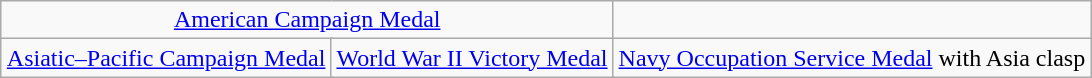<table class="wikitable" style="margin:1em auto; text-align:center;">
<tr>
<td colspan=3><a href='#'>American Campaign Medal</a></td>
</tr>
<tr>
<td colspan=2><a href='#'>Asiatic–Pacific Campaign Medal</a></td>
<td colspan=2><a href='#'>World War II Victory Medal</a></td>
<td colspan=2><a href='#'>Navy Occupation Service Medal</a> with Asia clasp</td>
</tr>
</table>
